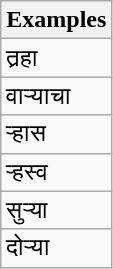<table class="wikitable">
<tr>
<th>Examples</th>
</tr>
<tr>
<td>तर्‍हा</td>
</tr>
<tr>
<td>वाऱ्याचा</td>
</tr>
<tr>
<td>ऱ्हास</td>
</tr>
<tr>
<td>ऱ्हस्व</td>
</tr>
<tr>
<td>सुऱ्या</td>
</tr>
<tr>
<td>दोऱ्या</td>
</tr>
</table>
